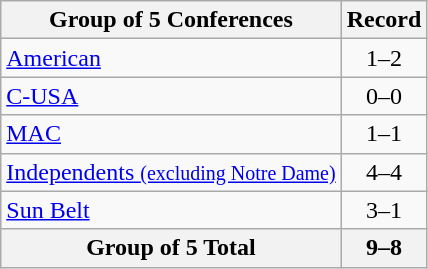<table class="wikitable">
<tr>
<th>Group of 5 Conferences</th>
<th>Record</th>
</tr>
<tr>
<td><a href='#'>American</a></td>
<td align=center>1–2</td>
</tr>
<tr>
<td><a href='#'>C-USA</a></td>
<td align=center>0–0</td>
</tr>
<tr>
<td><a href='#'>MAC</a></td>
<td align=center>1–1</td>
</tr>
<tr>
<td><a href='#'>Independents <small>(excluding Notre Dame)</small></a></td>
<td align=center>4–4</td>
</tr>
<tr>
<td><a href='#'>Sun Belt</a></td>
<td align=center>3–1</td>
</tr>
<tr>
<th>Group of 5 Total</th>
<th>9–8</th>
</tr>
</table>
